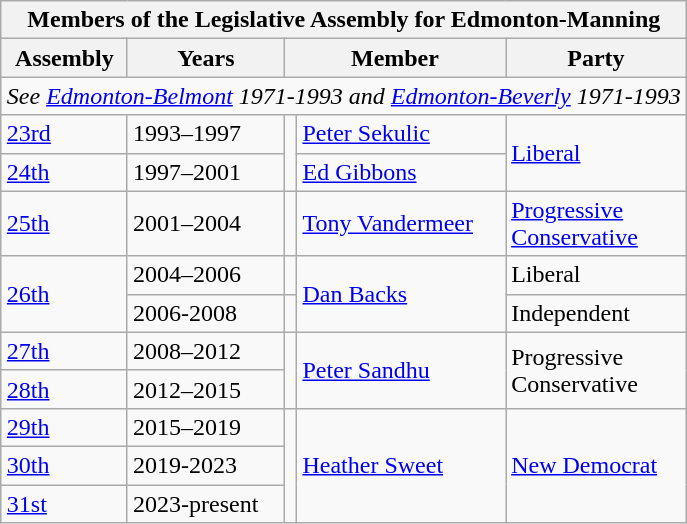<table class="wikitable" align=right>
<tr>
<th colspan=5>Members of the Legislative Assembly for Edmonton-Manning</th>
</tr>
<tr>
<th>Assembly</th>
<th>Years</th>
<th colspan=2>Member</th>
<th>Party</th>
</tr>
<tr>
<td align="center" colspan=5><em>See <a href='#'>Edmonton-Belmont</a> 1971-1993 and <a href='#'>Edmonton-Beverly</a> 1971-1993</em></td>
</tr>
<tr>
<td><a href='#'>23rd</a></td>
<td>1993–1997</td>
<td rowspan=2 ></td>
<td><a href='#'>Peter Sekulic</a></td>
<td rowspan=2><a href='#'>Liberal</a></td>
</tr>
<tr>
<td><a href='#'>24th</a></td>
<td>1997–2001</td>
<td><a href='#'>Ed Gibbons</a></td>
</tr>
<tr>
<td><a href='#'>25th</a></td>
<td>2001–2004</td>
<td></td>
<td><a href='#'>Tony Vandermeer</a></td>
<td><a href='#'>Progressive <br>Conservative</a></td>
</tr>
<tr>
<td rowspan=2><a href='#'>26th</a></td>
<td>2004–2006</td>
<td></td>
<td rowspan=2><a href='#'>Dan Backs</a></td>
<td>Liberal</td>
</tr>
<tr>
<td>2006-2008</td>
<td></td>
<td>Independent</td>
</tr>
<tr>
<td><a href='#'>27th</a></td>
<td>2008–2012</td>
<td rowspan=2 ></td>
<td rowspan=2><a href='#'>Peter Sandhu</a></td>
<td rowspan=2>Progressive <br>Conservative</td>
</tr>
<tr>
<td><a href='#'>28th</a></td>
<td>2012–2015</td>
</tr>
<tr>
<td><a href='#'>29th</a></td>
<td>2015–2019</td>
<td rowspan=3 ></td>
<td rowspan=3><a href='#'>Heather Sweet</a></td>
<td rowspan=3><a href='#'>New Democrat</a></td>
</tr>
<tr>
<td><a href='#'>30th</a></td>
<td>2019-2023</td>
</tr>
<tr>
<td><a href='#'>31st</a></td>
<td>2023-present</td>
</tr>
</table>
